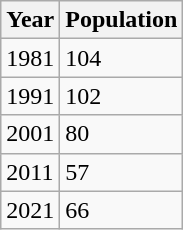<table class=wikitable>
<tr>
<th>Year</th>
<th>Population</th>
</tr>
<tr>
<td>1981</td>
<td>104</td>
</tr>
<tr>
<td>1991</td>
<td>102</td>
</tr>
<tr>
<td>2001</td>
<td>80</td>
</tr>
<tr>
<td>2011</td>
<td>57</td>
</tr>
<tr>
<td>2021</td>
<td>66</td>
</tr>
</table>
